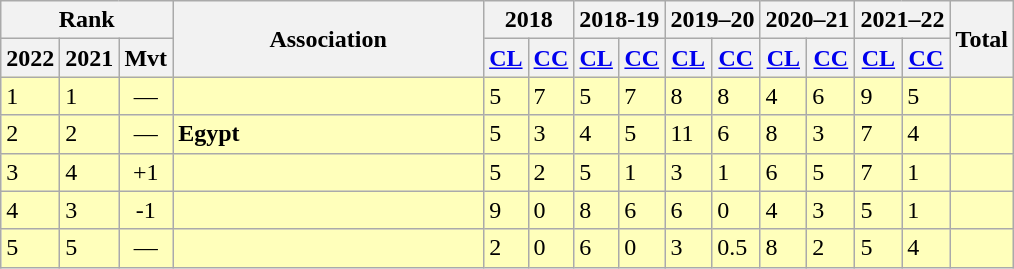<table class="wikitable">
<tr>
<th colspan=3>Rank</th>
<th rowspan=2 width=200>Association</th>
<th colspan=2>2018<br></th>
<th colspan=2>2018-19<br></th>
<th colspan=2>2019–20<br></th>
<th colspan=2>2020–21<br></th>
<th colspan=2>2021–22<br></th>
<th rowspan=2>Total</th>
</tr>
<tr>
<th>2022</th>
<th>2021</th>
<th>Mvt</th>
<th><a href='#'>CL</a></th>
<th><a href='#'>CC</a></th>
<th><a href='#'>CL</a></th>
<th><a href='#'>CC</a></th>
<th><a href='#'>CL</a></th>
<th><a href='#'>CC</a></th>
<th><a href='#'>CL</a></th>
<th><a href='#'>CC</a></th>
<th><a href='#'>CL</a></th>
<th><a href='#'>CC</a></th>
</tr>
<tr bgcolor=#FFFFBB>
<td>1</td>
<td>1</td>
<td align=center> —</td>
<td></td>
<td>5</td>
<td>7</td>
<td>5</td>
<td>7</td>
<td>8</td>
<td>8</td>
<td>4</td>
<td>6</td>
<td>9</td>
<td>5</td>
<td><strong></strong></td>
</tr>
<tr bgcolor=#FFFFBB>
<td>2</td>
<td>2</td>
<td align=center> —</td>
<td><strong> Egypt</strong></td>
<td>5</td>
<td>3</td>
<td>4</td>
<td>5</td>
<td>11</td>
<td>6</td>
<td>8</td>
<td>3</td>
<td>7</td>
<td>4</td>
<td><strong></strong></td>
</tr>
<tr bgcolor=#FFFFBB>
<td>3</td>
<td>4</td>
<td align=center> +1</td>
<td></td>
<td>5</td>
<td>2</td>
<td>5</td>
<td>1</td>
<td>3</td>
<td>1</td>
<td>6</td>
<td>5</td>
<td>7</td>
<td>1</td>
<td><strong></strong></td>
</tr>
<tr bgcolor=#FFFFBB>
<td>4</td>
<td>3</td>
<td align=center> -1</td>
<td></td>
<td>9</td>
<td>0</td>
<td>8</td>
<td>6</td>
<td>6</td>
<td>0</td>
<td>4</td>
<td>3</td>
<td>5</td>
<td>1</td>
<td><strong></strong></td>
</tr>
<tr bgcolor=#FFFFBB>
<td>5</td>
<td>5</td>
<td align=center> —</td>
<td></td>
<td>2</td>
<td>0</td>
<td>6</td>
<td>0</td>
<td>3</td>
<td>0.5</td>
<td>8</td>
<td>2</td>
<td>5</td>
<td>4</td>
<td><strong></strong></td>
</tr>
</table>
